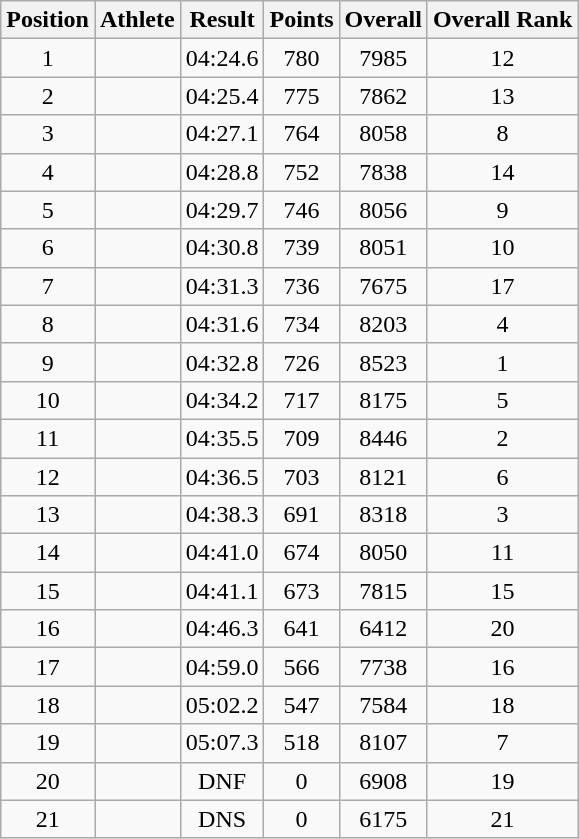<table class="wikitable sortable" style="text-align:center">
<tr>
<th>Position</th>
<th>Athlete</th>
<th>Result</th>
<th>Points</th>
<th>Overall</th>
<th>Overall Rank</th>
</tr>
<tr>
<td>1</td>
<td align=left></td>
<td>04:24.6</td>
<td>780</td>
<td>7985</td>
<td>12</td>
</tr>
<tr>
<td>2</td>
<td align=left></td>
<td>04:25.4</td>
<td>775</td>
<td>7862</td>
<td>13</td>
</tr>
<tr>
<td>3</td>
<td align=left></td>
<td>04:27.1</td>
<td>764</td>
<td>8058</td>
<td>8</td>
</tr>
<tr>
<td>4</td>
<td align=left></td>
<td>04:28.8</td>
<td>752</td>
<td>7838</td>
<td>14</td>
</tr>
<tr>
<td>5</td>
<td align=left></td>
<td>04:29.7</td>
<td>746</td>
<td>8056</td>
<td>9</td>
</tr>
<tr>
<td>6</td>
<td align=left></td>
<td>04:30.8</td>
<td>739</td>
<td>8051</td>
<td>10</td>
</tr>
<tr>
<td>7</td>
<td align=left></td>
<td>04:31.3</td>
<td>736</td>
<td>7675</td>
<td>17</td>
</tr>
<tr>
<td>8</td>
<td align=left></td>
<td>04:31.6</td>
<td>734</td>
<td>8203</td>
<td>4</td>
</tr>
<tr>
<td>9</td>
<td align=left></td>
<td>04:32.8</td>
<td>726</td>
<td>8523</td>
<td>1</td>
</tr>
<tr>
<td>10</td>
<td align=left></td>
<td>04:34.2</td>
<td>717</td>
<td>8175</td>
<td>5</td>
</tr>
<tr>
<td>11</td>
<td align=left></td>
<td>04:35.5</td>
<td>709</td>
<td>8446</td>
<td>2</td>
</tr>
<tr>
<td>12</td>
<td align=left></td>
<td>04:36.5</td>
<td>703</td>
<td>8121</td>
<td>6</td>
</tr>
<tr>
<td>13</td>
<td align=left></td>
<td>04:38.3</td>
<td>691</td>
<td>8318</td>
<td>3</td>
</tr>
<tr>
<td>14</td>
<td align=left></td>
<td>04:41.0</td>
<td>674</td>
<td>8050</td>
<td>11</td>
</tr>
<tr>
<td>15</td>
<td align=left></td>
<td>04:41.1</td>
<td>673</td>
<td>7815</td>
<td>15</td>
</tr>
<tr>
<td>16</td>
<td align=left></td>
<td>04:46.3</td>
<td>641</td>
<td>6412</td>
<td>20</td>
</tr>
<tr>
<td>17</td>
<td align=left></td>
<td>04:59.0</td>
<td>566</td>
<td>7738</td>
<td>16</td>
</tr>
<tr>
<td>18</td>
<td align=left></td>
<td>05:02.2</td>
<td>547</td>
<td>7584</td>
<td>18</td>
</tr>
<tr>
<td>19</td>
<td align=left></td>
<td>05:07.3</td>
<td>518</td>
<td>8107</td>
<td>7</td>
</tr>
<tr>
<td>20</td>
<td align=left></td>
<td>DNF</td>
<td>0</td>
<td>6908</td>
<td>19</td>
</tr>
<tr>
<td>21</td>
<td align=left></td>
<td>DNS</td>
<td>0</td>
<td>6175</td>
<td>21</td>
</tr>
</table>
